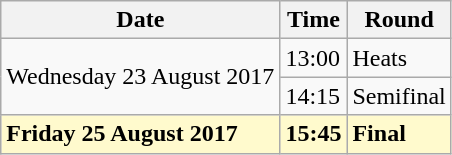<table class="wikitable">
<tr>
<th>Date</th>
<th>Time</th>
<th>Round</th>
</tr>
<tr>
<td rowspan=2>Wednesday 23 August 2017</td>
<td>13:00</td>
<td>Heats</td>
</tr>
<tr>
<td>14:15</td>
<td>Semifinal</td>
</tr>
<tr>
<td style=background:lemonchiffon><strong>Friday 25 August 2017</strong></td>
<td style=background:lemonchiffon><strong>15:45</strong></td>
<td style=background:lemonchiffon><strong>Final</strong></td>
</tr>
</table>
